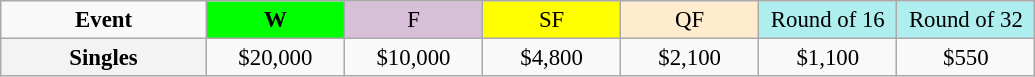<table class=wikitable style=font-size:95%;text-align:center>
<tr>
<td style="width:130px"><strong>Event</strong></td>
<td style="width:85px; background:lime"><strong>W</strong></td>
<td style="width:85px; background:thistle">F</td>
<td style="width:85px; background:#ffff00">SF</td>
<td style="width:85px; background:#ffebcd">QF</td>
<td style="width:85px; background:#afeeee">Round of 16</td>
<td style="width:85px; background:#afeeee">Round of 32</td>
</tr>
<tr>
<th style=background:#f3f3f3>Singles </th>
<td>$20,000</td>
<td>$10,000</td>
<td>$4,800</td>
<td>$2,100</td>
<td>$1,100</td>
<td>$550</td>
</tr>
</table>
